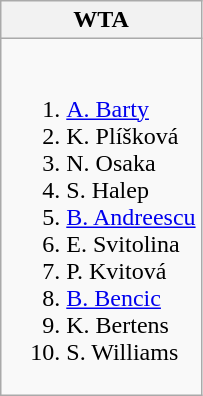<table class="wikitable">
<tr>
<th>WTA</th>
</tr>
<tr style="vertical-align: top;">
<td style="white-space: nowrap;"><br><ol><li> <a href='#'>A. Barty</a></li><li> K. Plíšková</li><li> N. Osaka</li><li> S. Halep</li><li> <a href='#'>B. Andreescu</a></li><li> E. Svitolina</li><li> P. Kvitová</li><li> <a href='#'>B. Bencic</a></li><li> K. Bertens</li><li> S. Williams</li></ol></td>
</tr>
</table>
